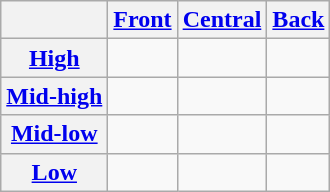<table class="wikitable">
<tr>
<th></th>
<th><a href='#'>Front</a></th>
<th><a href='#'>Central</a></th>
<th><a href='#'>Back</a></th>
</tr>
<tr>
<th><a href='#'>High</a></th>
<td></td>
<td></td>
<td></td>
</tr>
<tr>
<th><a href='#'>Mid-high</a></th>
<td> </td>
<td></td>
<td></td>
</tr>
<tr>
<th><a href='#'>Mid-low</a></th>
<td> </td>
<td></td>
<td></td>
</tr>
<tr>
<th><a href='#'>Low</a></th>
<td></td>
<td></td>
<td></td>
</tr>
</table>
